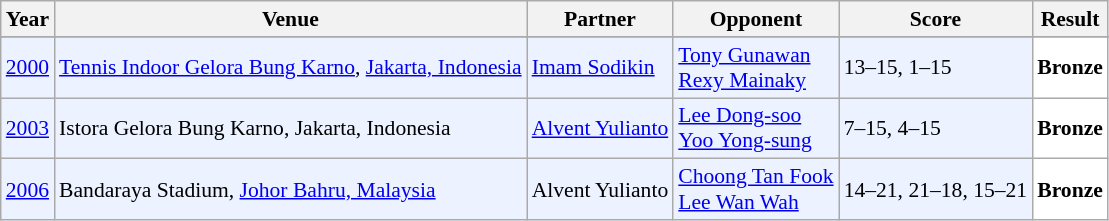<table class="sortable wikitable" style="font-size: 90%;">
<tr>
<th>Year</th>
<th>Venue</th>
<th>Partner</th>
<th>Opponent</th>
<th>Score</th>
<th>Result</th>
</tr>
<tr>
</tr>
<tr style="background:#ECF2FF">
<td align="center"><a href='#'>2000</a></td>
<td align="left"><a href='#'>Tennis Indoor Gelora Bung Karno</a>, <a href='#'>Jakarta, Indonesia</a></td>
<td align="left"> <a href='#'>Imam Sodikin</a></td>
<td align="left"> <a href='#'>Tony Gunawan</a> <br>  <a href='#'>Rexy Mainaky</a></td>
<td align="left">13–15, 1–15</td>
<td style="text-align:left; background:white"> <strong>Bronze</strong></td>
</tr>
<tr style="background:#ECF2FF">
<td align="center"><a href='#'>2003</a></td>
<td align="left">Istora Gelora Bung Karno, Jakarta, Indonesia</td>
<td align="left"> <a href='#'>Alvent Yulianto</a></td>
<td align="left"> <a href='#'>Lee Dong-soo</a> <br>  <a href='#'>Yoo Yong-sung</a></td>
<td align="left">7–15, 4–15</td>
<td style="text-align:left; background:white"> <strong>Bronze</strong></td>
</tr>
<tr style="background:#ECF2FF">
<td align="center"><a href='#'>2006</a></td>
<td align="left">Bandaraya Stadium, <a href='#'>Johor Bahru, Malaysia</a></td>
<td align="left"> Alvent Yulianto</td>
<td align="left"> <a href='#'>Choong Tan Fook</a> <br>  <a href='#'>Lee Wan Wah</a></td>
<td align="left">14–21, 21–18, 15–21</td>
<td style="text-align:left; background:white"> <strong>Bronze</strong></td>
</tr>
</table>
